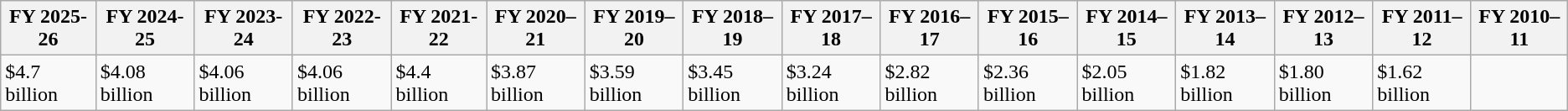<table class="wikitable">
<tr>
<th>FY 2025-26</th>
<th>FY 2024-25</th>
<th>FY 2023-24</th>
<th>FY 2022-23</th>
<th>FY 2021-22</th>
<th>FY 2020–21</th>
<th>FY 2019–20</th>
<th>FY 2018–19</th>
<th>FY 2017–18</th>
<th>FY 2016–17</th>
<th>FY 2015–16</th>
<th>FY 2014–15</th>
<th>FY 2013–14</th>
<th>FY 2012–13</th>
<th>FY 2011–12</th>
<th>FY 2010–11</th>
</tr>
<tr>
<td>$4.7 billion</td>
<td>$4.08 billion</td>
<td>$4.06 billion</td>
<td>$4.06 billion</td>
<td>$4.4 billion</td>
<td>$3.87 billion</td>
<td>$3.59 billion</td>
<td>$3.45 billion</td>
<td>$3.24 billion</td>
<td>$2.82 billion</td>
<td>$2.36 billion</td>
<td>$2.05 billion</td>
<td>$1.82 billion</td>
<td>$1.80 billion</td>
<td>$1.62 billion</td>
</tr>
</table>
